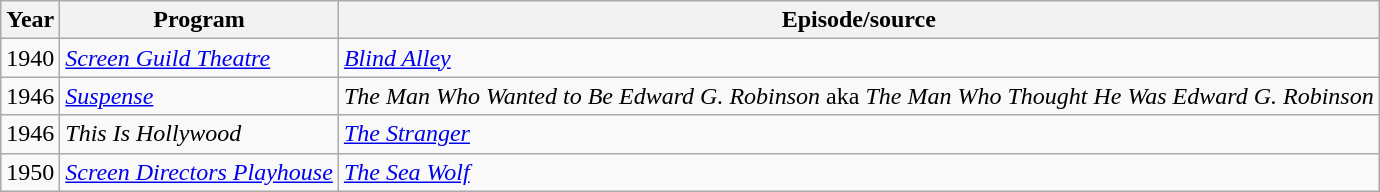<table class="wikitable">
<tr>
<th>Year</th>
<th>Program</th>
<th>Episode/source</th>
</tr>
<tr>
<td>1940</td>
<td><em><a href='#'>Screen Guild Theatre</a></em></td>
<td><em><a href='#'>Blind Alley</a></em></td>
</tr>
<tr>
<td>1946</td>
<td><em><a href='#'>Suspense</a></em></td>
<td><em>The Man Who Wanted to Be Edward G. Robinson</em> aka <em>The Man Who Thought He Was Edward G. Robinson</em></td>
</tr>
<tr>
<td>1946</td>
<td><em>This Is Hollywood</em></td>
<td><em><a href='#'>The Stranger</a></em></td>
</tr>
<tr>
<td>1950</td>
<td><em><a href='#'>Screen Directors Playhouse</a></em></td>
<td><em><a href='#'>The Sea Wolf</a></em></td>
</tr>
</table>
